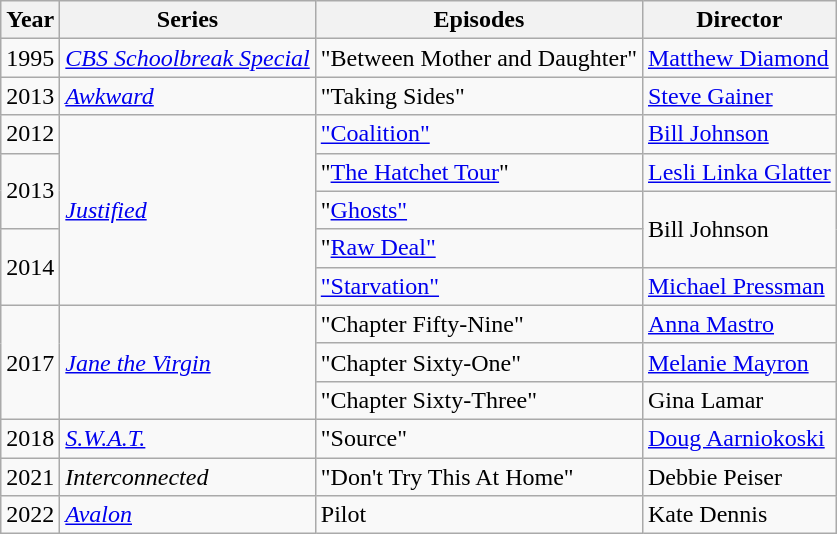<table class="wikitable">
<tr>
<th>Year</th>
<th>Series</th>
<th>Episodes</th>
<th>Director</th>
</tr>
<tr>
<td>1995</td>
<td><em><a href='#'>CBS Schoolbreak Special</a></em></td>
<td>"Between Mother and Daughter"</td>
<td><a href='#'>Matthew Diamond</a></td>
</tr>
<tr>
<td>2013</td>
<td><em><a href='#'>Awkward</a></em></td>
<td>"Taking Sides"</td>
<td><a href='#'>Steve Gainer</a></td>
</tr>
<tr>
<td>2012</td>
<td rowspan="5"><em><a href='#'>Justified</a></em></td>
<td><a href='#'>"Coalition"</a></td>
<td><a href='#'>Bill Johnson</a></td>
</tr>
<tr>
<td rowspan="2">2013</td>
<td>"<a href='#'>The Hatchet Tour</a>"</td>
<td><a href='#'>Lesli Linka Glatter</a></td>
</tr>
<tr>
<td>"<a href='#'>Ghosts"</a></td>
<td rowspan="2">Bill Johnson</td>
</tr>
<tr>
<td rowspan="2">2014</td>
<td>"<a href='#'>Raw Deal"</a></td>
</tr>
<tr>
<td><a href='#'>"Starvation"</a></td>
<td><a href='#'>Michael Pressman</a></td>
</tr>
<tr>
<td rowspan="3">2017</td>
<td rowspan="3"><em><a href='#'>Jane the Virgin</a></em></td>
<td>"Chapter Fifty-Nine"</td>
<td><a href='#'>Anna Mastro</a></td>
</tr>
<tr>
<td>"Chapter Sixty-One"</td>
<td><a href='#'>Melanie Mayron</a></td>
</tr>
<tr>
<td>"Chapter Sixty-Three"</td>
<td>Gina Lamar</td>
</tr>
<tr>
<td>2018</td>
<td><em><a href='#'>S.W.A.T.</a></em></td>
<td>"Source"</td>
<td><a href='#'>Doug Aarniokoski</a></td>
</tr>
<tr>
<td>2021</td>
<td><em>Interconnected</em></td>
<td>"Don't Try This At Home"</td>
<td>Debbie Peiser</td>
</tr>
<tr>
<td>2022</td>
<td><em><a href='#'>Avalon</a></em></td>
<td>Pilot</td>
<td>Kate Dennis</td>
</tr>
</table>
